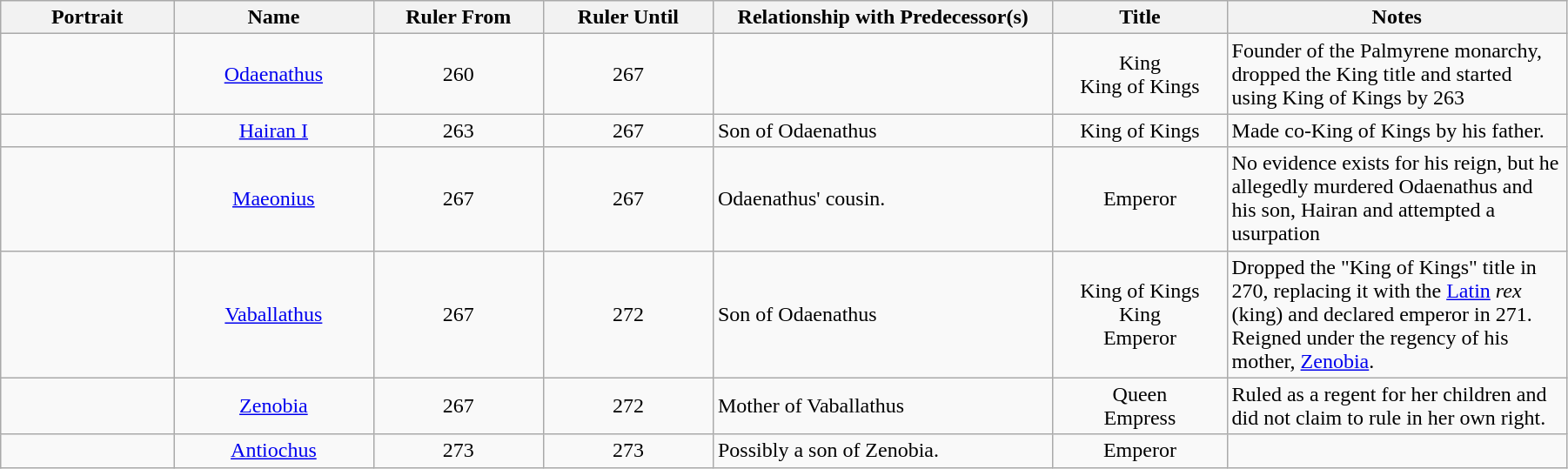<table width=95% class="wikitable">
<tr>
<th width=5%>Portrait</th>
<th width=5%>Name</th>
<th width=5%>Ruler From</th>
<th width=5%>Ruler Until</th>
<th width=10%>Relationship with Predecessor(s)</th>
<th width=5%>Title</th>
<th width=10%>Notes</th>
</tr>
<tr>
<td align="center"></td>
<td align="center"><a href='#'>Odaenathus</a></td>
<td align="center">260</td>
<td align="center">267</td>
<td></td>
<td align="center">King<br>King of Kings</td>
<td>Founder of the Palmyrene monarchy, dropped the King title and started using King of Kings by 263</td>
</tr>
<tr>
<td align="center"></td>
<td align="center"><a href='#'>Hairan I</a></td>
<td align="center">263</td>
<td align="center">267</td>
<td>Son of Odaenathus</td>
<td align="center">King of Kings</td>
<td>Made co-King of Kings by his father.</td>
</tr>
<tr>
<td align="center"></td>
<td align="center"><a href='#'>Maeonius</a></td>
<td align="center">267</td>
<td align="center">267</td>
<td>Odaenathus' cousin.</td>
<td align="center">Emperor</td>
<td>No evidence exists for his reign, but he allegedly murdered Odaenathus and his son, Hairan and attempted a usurpation</td>
</tr>
<tr>
<td align="center"></td>
<td align="center"><a href='#'>Vaballathus</a></td>
<td align="center">267</td>
<td align="center">272</td>
<td>Son of Odaenathus</td>
<td align="center">King of Kings<br>King<br>Emperor</td>
<td>Dropped the "King of Kings" title in 270, replacing it with the <a href='#'>Latin</a> <em>rex</em> (king) and declared emperor in 271. Reigned under the regency of his mother, <a href='#'>Zenobia</a>.</td>
</tr>
<tr>
<td align="center"></td>
<td align="center"><a href='#'>Zenobia</a></td>
<td align="center">267</td>
<td align="center">272</td>
<td>Mother of Vaballathus</td>
<td align="center">Queen<br>Empress</td>
<td>Ruled as a regent for her children and did not claim to rule in her own right.</td>
</tr>
<tr>
<td align="center"></td>
<td align="center"><a href='#'>Antiochus</a></td>
<td align="center">273</td>
<td align="center">273</td>
<td>Possibly a son of Zenobia.</td>
<td align="center">Emperor</td>
<td></td>
</tr>
</table>
